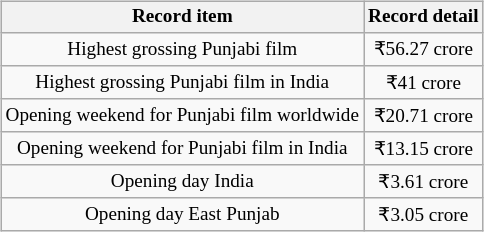<table style="text-align:center; float:right; font-size:80%; margin-left:1.5em;" class="wikitable">
<tr>
<th>Record item</th>
<th>Record detail</th>
</tr>
<tr>
<td>Highest grossing Punjabi film</td>
<td>₹56.27 crore</td>
</tr>
<tr>
<td>Highest grossing Punjabi film in India</td>
<td>₹41 crore</td>
</tr>
<tr>
<td>Opening weekend for Punjabi film worldwide</td>
<td>₹20.71 crore</td>
</tr>
<tr>
<td>Opening weekend for Punjabi film in India</td>
<td>₹13.15 crore</td>
</tr>
<tr>
<td>Opening day India</td>
<td>₹3.61 crore</td>
</tr>
<tr>
<td>Opening day East Punjab</td>
<td>₹3.05 crore</td>
</tr>
</table>
